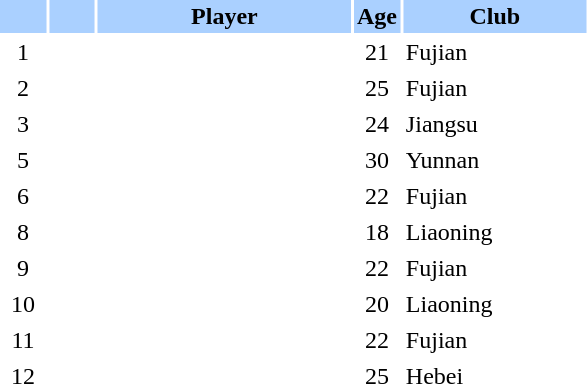<table class="sortable" border="0" cellspacing="2" cellpadding="2">
<tr style="background-color:#AAD0FF">
<th width=8%></th>
<th width=8%></th>
<th width=44%>Player</th>
<th width=8%>Age</th>
<th width=32%>Club</th>
</tr>
<tr>
<td style="text-align: center;">1</td>
<td style="text-align: center;"></td>
<td></td>
<td style="text-align: center;">21</td>
<td>Fujian</td>
</tr>
<tr>
<td style="text-align: center;">2</td>
<td style="text-align: center;"></td>
<td></td>
<td style="text-align: center;">25</td>
<td>Fujian</td>
</tr>
<tr>
<td style="text-align: center;">3</td>
<td style="text-align: center;"></td>
<td></td>
<td style="text-align: center;">24</td>
<td>Jiangsu</td>
</tr>
<tr>
<td style="text-align: center;">5</td>
<td style="text-align: center;"></td>
<td></td>
<td style="text-align: center;">30</td>
<td>Yunnan</td>
</tr>
<tr>
<td style="text-align: center;">6</td>
<td style="text-align: center;"></td>
<td></td>
<td style="text-align: center;">22</td>
<td>Fujian</td>
</tr>
<tr>
<td style="text-align: center;">8</td>
<td style="text-align: center;"></td>
<td></td>
<td style="text-align: center;">18</td>
<td>Liaoning</td>
</tr>
<tr>
<td style="text-align: center;">9</td>
<td style="text-align: center;"></td>
<td></td>
<td style="text-align: center;">22</td>
<td>Fujian</td>
</tr>
<tr>
<td style="text-align: center;">10</td>
<td style="text-align: center;"></td>
<td></td>
<td style="text-align: center;">20</td>
<td>Liaoning</td>
</tr>
<tr>
<td style="text-align: center;">11</td>
<td style="text-align: center;"></td>
<td></td>
<td style="text-align: center;">22</td>
<td>Fujian</td>
</tr>
<tr>
<td style="text-align: center;">12</td>
<td style="text-align: center;"></td>
<td></td>
<td style="text-align: center;">25</td>
<td>Hebei</td>
</tr>
</table>
